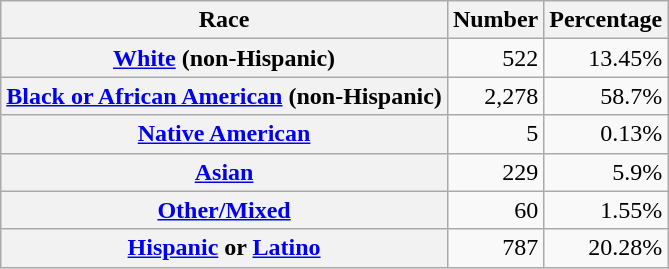<table class="wikitable" style="text-align:right">
<tr>
<th scope="col">Race</th>
<th scope="col">Number</th>
<th scope="col">Percentage</th>
</tr>
<tr>
<th scope="row"><a href='#'>White</a> (non-Hispanic)</th>
<td>522</td>
<td>13.45%</td>
</tr>
<tr>
<th scope="row"><a href='#'>Black or African American</a> (non-Hispanic)</th>
<td>2,278</td>
<td>58.7%</td>
</tr>
<tr>
<th scope="row"><a href='#'>Native American</a></th>
<td>5</td>
<td>0.13%</td>
</tr>
<tr>
<th scope="row"><a href='#'>Asian</a></th>
<td>229</td>
<td>5.9%</td>
</tr>
<tr>
<th scope="row"><a href='#'>Other/Mixed</a></th>
<td>60</td>
<td>1.55%</td>
</tr>
<tr>
<th scope="row"><a href='#'>Hispanic</a> or <a href='#'>Latino</a></th>
<td>787</td>
<td>20.28%</td>
</tr>
</table>
